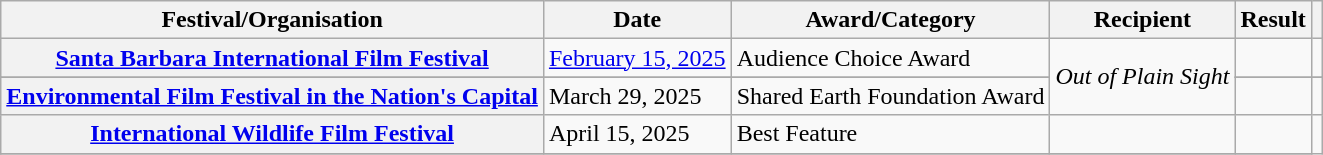<table class="wikitable sortable plainrowheaders">
<tr>
<th>Festival/Organisation</th>
<th>Date</th>
<th>Award/Category</th>
<th>Recipient</th>
<th>Result</th>
<th></th>
</tr>
<tr>
<th scope="row"><a href='#'>Santa Barbara International Film Festival</a></th>
<td><a href='#'>February 15, 2025</a></td>
<td>Audience Choice Award</td>
<td rowspan=3><em>Out of Plain Sight</em></td>
<td></td>
<td align="center"></td>
</tr>
<tr>
</tr>
<tr>
<th scope="row"><a href='#'>Environmental Film Festival in the Nation's Capital</a></th>
<td>March 29, 2025</td>
<td>Shared Earth Foundation Award</td>
<td></td>
<td align="center"></td>
</tr>
<tr>
<th scope="row"><a href='#'>International Wildlife Film Festival</a></th>
<td>April 15, 2025</td>
<td>Best Feature</td>
<td></td>
<td align="center"></td>
</tr>
<tr>
</tr>
</table>
